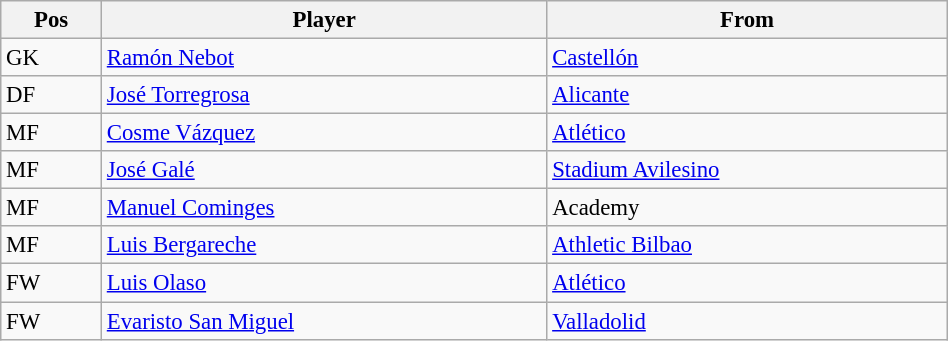<table width=50% class="wikitable" style="text-align:center; font-size:95%; text-align:left">
<tr>
<th><strong>Pos</strong></th>
<th><strong>Player</strong></th>
<th><strong>From</strong></th>
</tr>
<tr --->
<td>GK</td>
<td> <a href='#'>Ramón Nebot</a></td>
<td> <a href='#'>Castellón</a></td>
</tr>
<tr --->
<td>DF</td>
<td> <a href='#'>José Torregrosa</a></td>
<td> <a href='#'>Alicante</a></td>
</tr>
<tr --->
<td>MF</td>
<td> <a href='#'>Cosme Vázquez</a></td>
<td> <a href='#'>Atlético</a></td>
</tr>
<tr --->
<td>MF</td>
<td> <a href='#'>José Galé</a></td>
<td> <a href='#'>Stadium Avilesino</a></td>
</tr>
<tr --->
<td>MF</td>
<td> <a href='#'>Manuel Cominges</a></td>
<td> Academy</td>
</tr>
<tr --->
<td>MF</td>
<td> <a href='#'>Luis Bergareche</a></td>
<td> <a href='#'>Athletic Bilbao</a></td>
</tr>
<tr --->
<td>FW</td>
<td> <a href='#'>Luis Olaso</a></td>
<td> <a href='#'>Atlético</a></td>
</tr>
<tr --->
<td>FW</td>
<td> <a href='#'>Evaristo San Miguel</a></td>
<td> <a href='#'>Valladolid</a></td>
</tr>
</table>
